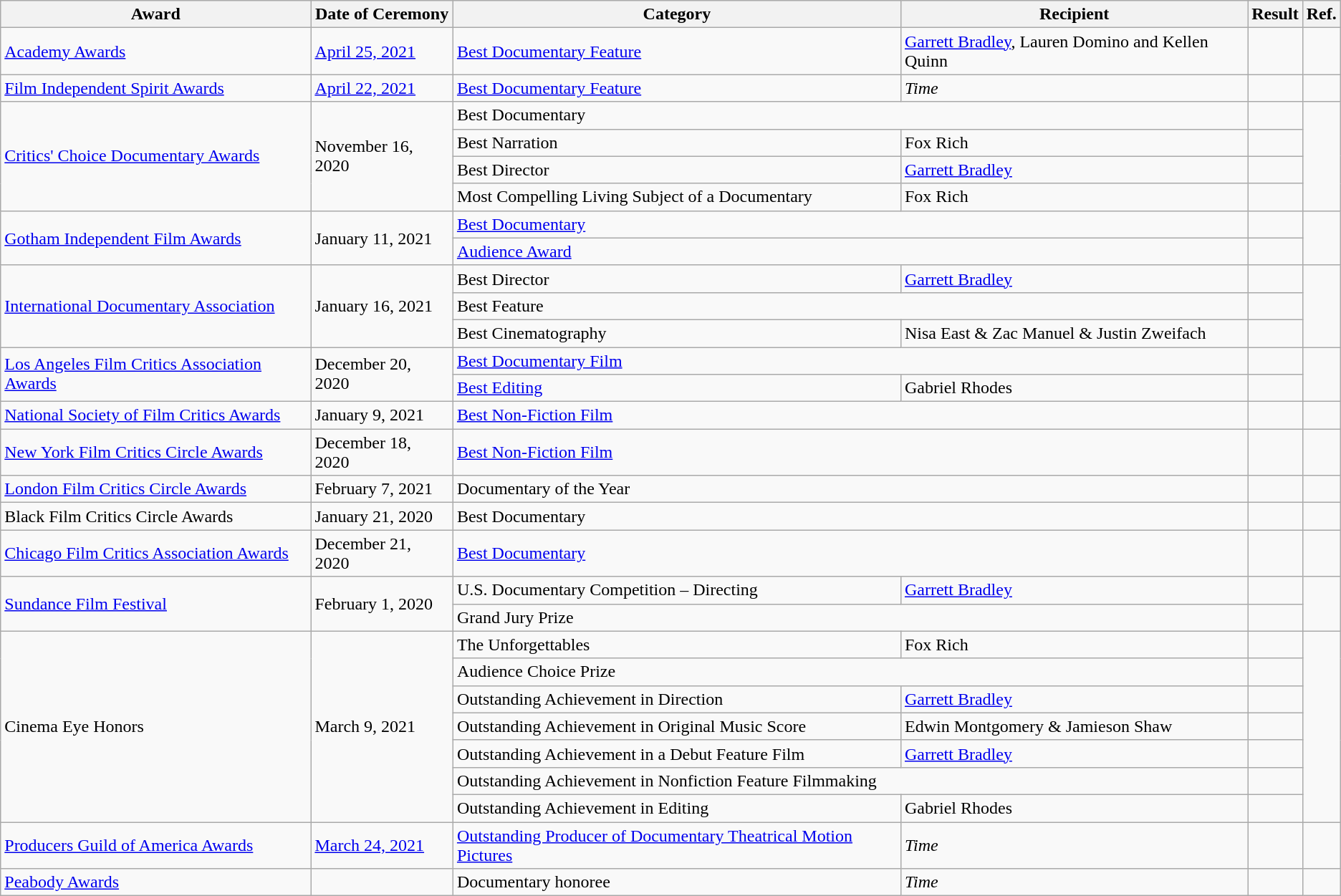<table class="wikitable">
<tr>
<th>Award</th>
<th>Date of Ceremony</th>
<th>Category</th>
<th>Recipient</th>
<th>Result</th>
<th>Ref.</th>
</tr>
<tr>
<td><a href='#'>Academy Awards</a></td>
<td><a href='#'>April 25, 2021</a></td>
<td><a href='#'>Best Documentary Feature</a></td>
<td><a href='#'>Garrett Bradley</a>, Lauren Domino and Kellen Quinn</td>
<td></td>
<td></td>
</tr>
<tr>
<td><a href='#'>Film Independent Spirit Awards</a></td>
<td><a href='#'>April 22, 2021</a></td>
<td><a href='#'>Best Documentary Feature</a></td>
<td><em>Time</em></td>
<td></td>
<td></td>
</tr>
<tr>
<td rowspan="4"><a href='#'>Critics' Choice Documentary Awards</a></td>
<td rowspan="4">November 16, 2020</td>
<td colspan="2">Best Documentary</td>
<td></td>
<td rowspan="4"></td>
</tr>
<tr>
<td>Best Narration</td>
<td>Fox Rich</td>
<td></td>
</tr>
<tr>
<td>Best Director</td>
<td><a href='#'>Garrett Bradley</a></td>
<td></td>
</tr>
<tr>
<td>Most Compelling Living Subject of a Documentary</td>
<td>Fox Rich</td>
<td></td>
</tr>
<tr>
<td rowspan="2"><a href='#'>Gotham Independent Film Awards</a></td>
<td rowspan="2">January 11, 2021</td>
<td colspan="2"><a href='#'>Best Documentary</a></td>
<td></td>
<td rowspan="2"></td>
</tr>
<tr>
<td colspan="2"><a href='#'>Audience Award</a></td>
<td></td>
</tr>
<tr>
<td rowspan="3"><a href='#'>International Documentary Association</a></td>
<td rowspan="3">January 16, 2021</td>
<td>Best Director</td>
<td><a href='#'>Garrett Bradley</a></td>
<td></td>
<td rowspan="3"></td>
</tr>
<tr>
<td colspan="2">Best Feature</td>
<td></td>
</tr>
<tr>
<td>Best Cinematography</td>
<td>Nisa East & Zac Manuel & Justin Zweifach</td>
<td></td>
</tr>
<tr>
<td rowspan="2"><a href='#'>Los Angeles Film Critics Association Awards</a></td>
<td rowspan="2">December 20, 2020</td>
<td colspan="2"><a href='#'>Best Documentary Film</a></td>
<td></td>
<td rowspan="2"></td>
</tr>
<tr>
<td><a href='#'>Best Editing</a></td>
<td>Gabriel Rhodes</td>
<td></td>
</tr>
<tr>
<td><a href='#'>National Society of Film Critics Awards</a></td>
<td>January 9, 2021</td>
<td colspan="2"><a href='#'>Best Non-Fiction Film</a></td>
<td></td>
<td></td>
</tr>
<tr>
<td><a href='#'>New York Film Critics Circle Awards</a></td>
<td>December 18, 2020</td>
<td colspan="2"><a href='#'>Best Non-Fiction Film</a></td>
<td></td>
<td></td>
</tr>
<tr>
<td><a href='#'>London Film Critics Circle Awards</a></td>
<td>February 7, 2021</td>
<td colspan="2">Documentary of the Year</td>
<td></td>
<td></td>
</tr>
<tr>
<td>Black Film Critics Circle Awards</td>
<td>January 21, 2020</td>
<td colspan="2">Best Documentary</td>
<td></td>
<td></td>
</tr>
<tr>
<td><a href='#'>Chicago Film Critics Association Awards</a></td>
<td>December 21, 2020</td>
<td colspan="2"><a href='#'>Best Documentary</a></td>
<td></td>
<td></td>
</tr>
<tr>
<td rowspan="2"><a href='#'>Sundance Film Festival</a></td>
<td rowspan="2">February 1, 2020</td>
<td>U.S. Documentary Competition – Directing</td>
<td><a href='#'>Garrett Bradley</a></td>
<td></td>
<td rowspan="2"></td>
</tr>
<tr>
<td colspan="2">Grand Jury Prize</td>
<td></td>
</tr>
<tr>
<td rowspan="7">Cinema Eye Honors</td>
<td rowspan="7">March 9, 2021</td>
<td>The Unforgettables</td>
<td>Fox Rich</td>
<td></td>
<td rowspan="7"></td>
</tr>
<tr>
<td colspan="2">Audience Choice Prize</td>
<td></td>
</tr>
<tr>
<td>Outstanding Achievement in Direction</td>
<td><a href='#'>Garrett Bradley</a></td>
<td></td>
</tr>
<tr>
<td>Outstanding Achievement in Original Music Score</td>
<td>Edwin Montgomery & Jamieson Shaw</td>
<td></td>
</tr>
<tr>
<td>Outstanding Achievement in a Debut Feature Film</td>
<td><a href='#'>Garrett Bradley</a></td>
<td></td>
</tr>
<tr>
<td colspan="2">Outstanding Achievement in Nonfiction Feature Filmmaking</td>
<td></td>
</tr>
<tr>
<td>Outstanding Achievement in Editing</td>
<td>Gabriel Rhodes</td>
<td></td>
</tr>
<tr>
<td><a href='#'>Producers Guild of America Awards</a></td>
<td><a href='#'>March 24, 2021</a></td>
<td><a href='#'>Outstanding Producer of Documentary Theatrical Motion Pictures</a></td>
<td><em>Time</em></td>
<td></td>
<td align="center"></td>
</tr>
<tr>
<td><a href='#'>Peabody Awards</a></td>
<td></td>
<td>Documentary honoree</td>
<td><em>Time</em></td>
<td></td>
<td align="center"></td>
</tr>
</table>
